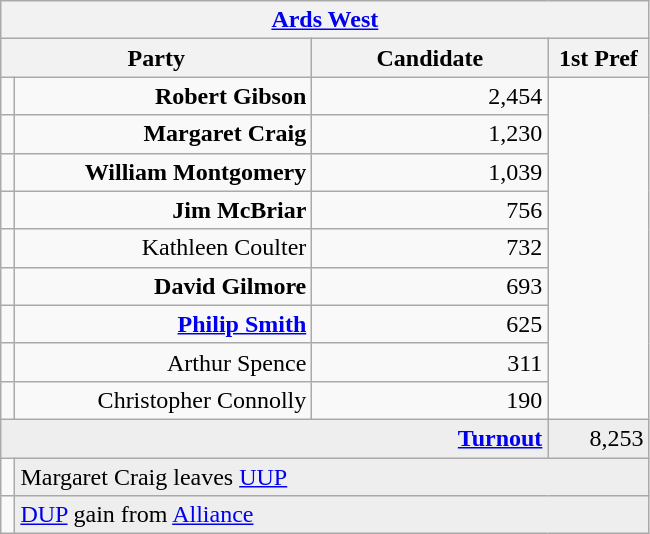<table class="wikitable">
<tr>
<th colspan="4" align="center"><a href='#'>Ards West</a></th>
</tr>
<tr>
<th colspan="2" align="center" width=200>Party</th>
<th width=150>Candidate</th>
<th width=60>1st Pref</th>
</tr>
<tr>
<td></td>
<td align="right"><strong>Robert Gibson</strong></td>
<td align="right">2,454</td>
</tr>
<tr>
<td></td>
<td align="right"><strong>Margaret Craig</strong></td>
<td align="right">1,230</td>
</tr>
<tr>
<td></td>
<td align="right"><strong>William Montgomery</strong></td>
<td align="right">1,039</td>
</tr>
<tr>
<td></td>
<td align="right"><strong>Jim McBriar</strong></td>
<td align="right">756</td>
</tr>
<tr>
<td></td>
<td align="right">Kathleen Coulter</td>
<td align="right">732</td>
</tr>
<tr>
<td></td>
<td align="right"><strong>David Gilmore</strong></td>
<td align="right">693</td>
</tr>
<tr>
<td></td>
<td align="right"><strong><a href='#'>Philip Smith</a></strong></td>
<td align="right">625</td>
</tr>
<tr>
<td></td>
<td align="right">Arthur Spence</td>
<td align="right">311</td>
</tr>
<tr>
<td></td>
<td align="right">Christopher Connolly</td>
<td align="right">190</td>
</tr>
<tr bgcolor="EEEEEE">
<td colspan=3 align="right"><strong><a href='#'>Turnout</a></strong></td>
<td align="right">8,253</td>
</tr>
<tr>
<td bgcolor=></td>
<td colspan=3 bgcolor="EEEEEE">Margaret Craig leaves <a href='#'>UUP</a></td>
</tr>
<tr>
<td bgcolor=></td>
<td colspan=3 bgcolor="EEEEEE"><a href='#'>DUP</a> gain from <a href='#'>Alliance</a></td>
</tr>
</table>
